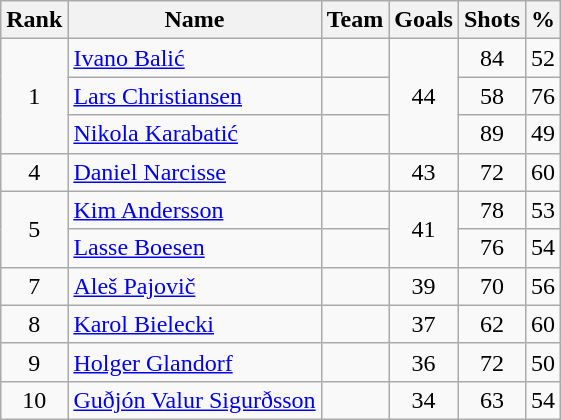<table class="wikitable sortable" style="text-align: center;">
<tr>
<th>Rank</th>
<th>Name</th>
<th>Team</th>
<th>Goals</th>
<th>Shots</th>
<th>%</th>
</tr>
<tr>
<td rowspan=3>1</td>
<td align=left><a href='#'>Ivano Balić</a></td>
<td align=left></td>
<td rowspan=3>44</td>
<td>84</td>
<td>52</td>
</tr>
<tr>
<td align=left><a href='#'>Lars Christiansen</a></td>
<td align=left></td>
<td>58</td>
<td>76</td>
</tr>
<tr>
<td align=left><a href='#'>Nikola Karabatić</a></td>
<td align=left></td>
<td>89</td>
<td>49</td>
</tr>
<tr>
<td>4</td>
<td align=left><a href='#'>Daniel Narcisse</a></td>
<td align=left></td>
<td>43</td>
<td>72</td>
<td>60</td>
</tr>
<tr>
<td rowspan=2>5</td>
<td align=left><a href='#'>Kim Andersson</a></td>
<td align=left></td>
<td rowspan=2>41</td>
<td>78</td>
<td>53</td>
</tr>
<tr>
<td align=left><a href='#'>Lasse Boesen</a></td>
<td align=left></td>
<td>76</td>
<td>54</td>
</tr>
<tr>
<td>7</td>
<td align=left><a href='#'>Aleš Pajovič</a></td>
<td align=left></td>
<td>39</td>
<td>70</td>
<td>56</td>
</tr>
<tr>
<td>8</td>
<td align=left><a href='#'>Karol Bielecki</a></td>
<td align=left></td>
<td>37</td>
<td>62</td>
<td>60</td>
</tr>
<tr>
<td>9</td>
<td align=left><a href='#'>Holger Glandorf</a></td>
<td align=left></td>
<td>36</td>
<td>72</td>
<td>50</td>
</tr>
<tr>
<td>10</td>
<td align=left><a href='#'>Guðjón Valur Sigurðsson</a></td>
<td align=left></td>
<td>34</td>
<td>63</td>
<td>54</td>
</tr>
</table>
